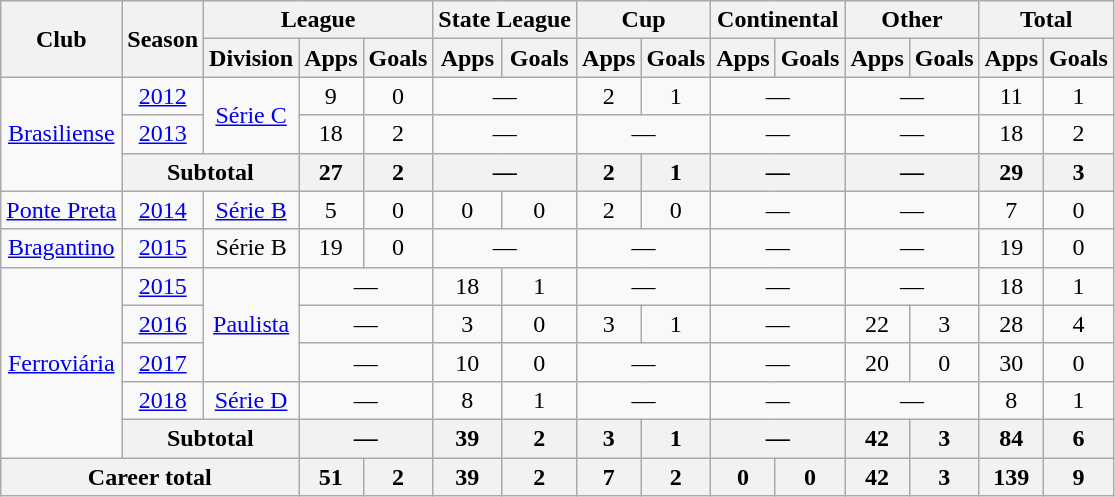<table class="wikitable" style="text-align: center;">
<tr>
<th rowspan="2">Club</th>
<th rowspan="2">Season</th>
<th colspan="3">League</th>
<th colspan="2">State League</th>
<th colspan="2">Cup</th>
<th colspan="2">Continental</th>
<th colspan="2">Other</th>
<th colspan="2">Total</th>
</tr>
<tr>
<th>Division</th>
<th>Apps</th>
<th>Goals</th>
<th>Apps</th>
<th>Goals</th>
<th>Apps</th>
<th>Goals</th>
<th>Apps</th>
<th>Goals</th>
<th>Apps</th>
<th>Goals</th>
<th>Apps</th>
<th>Goals</th>
</tr>
<tr>
<td rowspan=3 align="center"><a href='#'>Brasiliense</a></td>
<td><a href='#'>2012</a></td>
<td rowspan=2><a href='#'>Série C</a></td>
<td>9</td>
<td>0</td>
<td colspan="2">—</td>
<td>2</td>
<td>1</td>
<td colspan="2">—</td>
<td colspan="2">—</td>
<td>11</td>
<td>1</td>
</tr>
<tr>
<td><a href='#'>2013</a></td>
<td>18</td>
<td>2</td>
<td colspan="2">—</td>
<td colspan="2">—</td>
<td colspan="2">—</td>
<td colspan="2">—</td>
<td>18</td>
<td>2</td>
</tr>
<tr>
<th colspan="2">Subtotal</th>
<th>27</th>
<th>2</th>
<th colspan="2">—</th>
<th>2</th>
<th>1</th>
<th colspan="2">—</th>
<th colspan="2">—</th>
<th>29</th>
<th>3</th>
</tr>
<tr>
<td align="center"><a href='#'>Ponte Preta</a></td>
<td><a href='#'>2014</a></td>
<td><a href='#'>Série B</a></td>
<td>5</td>
<td>0</td>
<td>0</td>
<td>0</td>
<td>2</td>
<td>0</td>
<td colspan="2">—</td>
<td colspan="2">—</td>
<td>7</td>
<td>0</td>
</tr>
<tr>
<td align="center"><a href='#'>Bragantino</a></td>
<td><a href='#'>2015</a></td>
<td>Série B</td>
<td>19</td>
<td>0</td>
<td colspan="2">—</td>
<td colspan="2">—</td>
<td colspan="2">—</td>
<td colspan="2">—</td>
<td>19</td>
<td>0</td>
</tr>
<tr>
<td rowspan=5 align="center"><a href='#'>Ferroviária</a></td>
<td><a href='#'>2015</a></td>
<td rowspan=3><a href='#'>Paulista</a></td>
<td colspan="2">—</td>
<td>18</td>
<td>1</td>
<td colspan="2">—</td>
<td colspan="2">—</td>
<td colspan="2">—</td>
<td>18</td>
<td>1</td>
</tr>
<tr>
<td><a href='#'>2016</a></td>
<td colspan="2">—</td>
<td>3</td>
<td>0</td>
<td>3</td>
<td>1</td>
<td colspan="2">—</td>
<td>22</td>
<td>3</td>
<td>28</td>
<td>4</td>
</tr>
<tr>
<td><a href='#'>2017</a></td>
<td colspan="2">—</td>
<td>10</td>
<td>0</td>
<td colspan="2">—</td>
<td colspan="2">—</td>
<td>20</td>
<td>0</td>
<td>30</td>
<td>0</td>
</tr>
<tr>
<td><a href='#'>2018</a></td>
<td><a href='#'>Série D</a></td>
<td colspan="2">—</td>
<td>8</td>
<td>1</td>
<td colspan="2">—</td>
<td colspan="2">—</td>
<td colspan="2">—</td>
<td>8</td>
<td>1</td>
</tr>
<tr>
<th colspan="2">Subtotal</th>
<th colspan="2">—</th>
<th>39</th>
<th>2</th>
<th>3</th>
<th>1</th>
<th colspan="2">—</th>
<th>42</th>
<th>3</th>
<th>84</th>
<th>6</th>
</tr>
<tr>
<th colspan="3"><strong>Career total</strong></th>
<th>51</th>
<th>2</th>
<th>39</th>
<th>2</th>
<th>7</th>
<th>2</th>
<th>0</th>
<th>0</th>
<th>42</th>
<th>3</th>
<th>139</th>
<th>9</th>
</tr>
</table>
